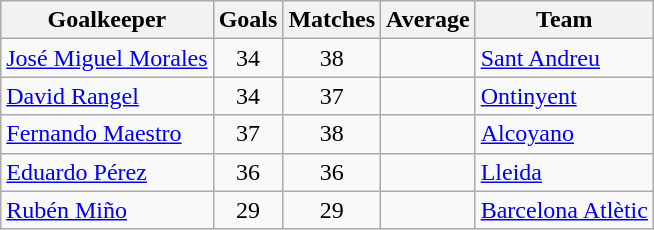<table class="wikitable sortable">
<tr>
<th>Goalkeeper</th>
<th>Goals</th>
<th>Matches</th>
<th>Average</th>
<th>Team</th>
</tr>
<tr>
<td> <a href='#'>José Miguel Morales</a></td>
<td align=center>34</td>
<td align=center>38</td>
<td align=center></td>
<td><a href='#'>Sant Andreu</a></td>
</tr>
<tr>
<td> <a href='#'>David Rangel</a></td>
<td align=center>34</td>
<td align=center>37</td>
<td align=center></td>
<td><a href='#'>Ontinyent</a></td>
</tr>
<tr>
<td> <a href='#'>Fernando Maestro</a></td>
<td align=center>37</td>
<td align=center>38</td>
<td align=center></td>
<td><a href='#'>Alcoyano</a></td>
</tr>
<tr>
<td> <a href='#'>Eduardo Pérez</a></td>
<td align=center>36</td>
<td align=center>36</td>
<td align=center></td>
<td><a href='#'>Lleida</a></td>
</tr>
<tr>
<td> <a href='#'>Rubén Miño</a></td>
<td align=center>29</td>
<td align=center>29</td>
<td align=center></td>
<td><a href='#'>Barcelona Atlètic</a></td>
</tr>
</table>
